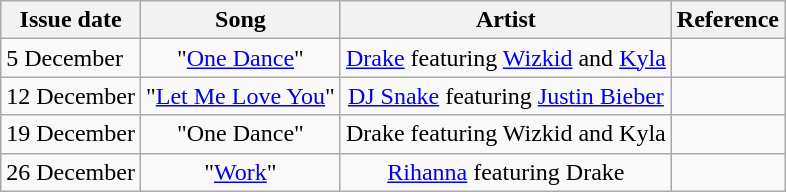<table class="wikitable">
<tr>
<th>Issue date</th>
<th>Song</th>
<th>Artist</th>
<th>Reference</th>
</tr>
<tr>
<td>5 December</td>
<td align="center">"<a href='#'>One Dance</a>"</td>
<td align="center"><a href='#'>Drake</a> featuring <a href='#'>Wizkid</a> and <a href='#'>Kyla</a></td>
<td align="center"></td>
</tr>
<tr>
<td>12 December</td>
<td align="center">"<a href='#'>Let Me Love You</a>"</td>
<td align="center"><a href='#'>DJ Snake</a> featuring <a href='#'>Justin Bieber</a></td>
<td align="center"></td>
</tr>
<tr>
<td>19 December</td>
<td align="center">"One Dance"</td>
<td align="center">Drake featuring Wizkid and Kyla</td>
<td align="center"></td>
</tr>
<tr>
<td>26 December</td>
<td align="center">"<a href='#'>Work</a>"</td>
<td align="center"><a href='#'>Rihanna</a> featuring Drake</td>
<td align="center"></td>
</tr>
</table>
